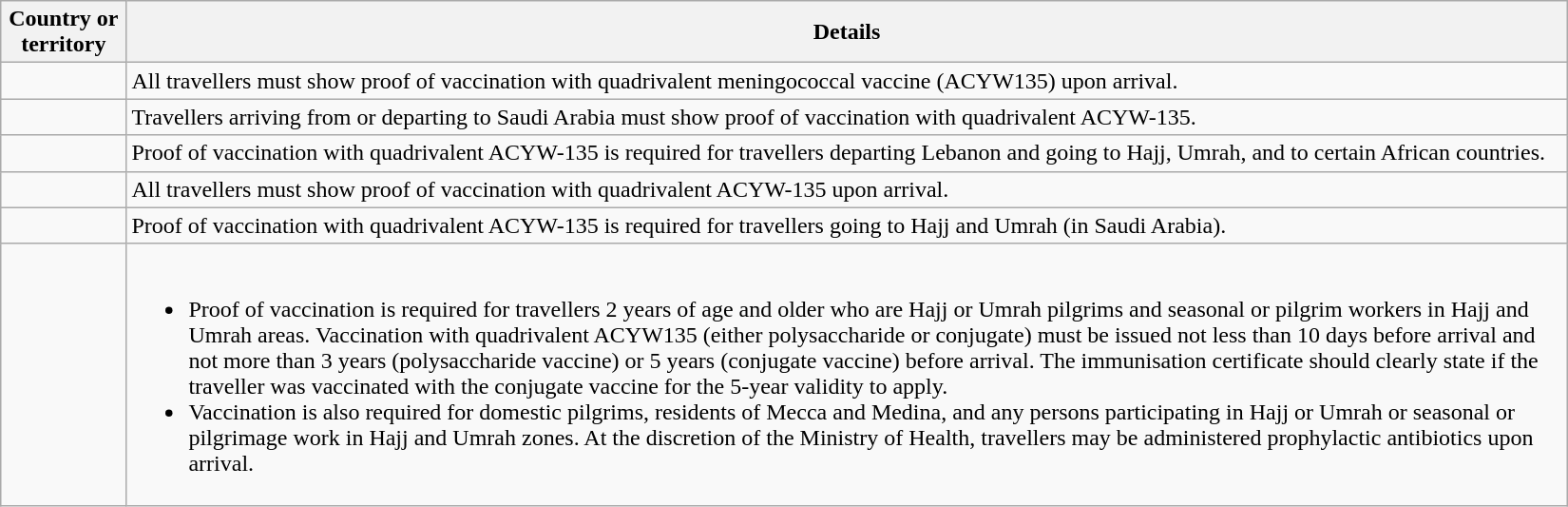<table class="wikitable sortable" style="text-align:left;" align="left" width=1100>
<tr>
<th>Country or territory</th>
<th>Details</th>
</tr>
<tr>
<td></td>
<td>All travellers must show proof of vaccination with quadrivalent meningococcal vaccine (ACYW135) upon arrival.</td>
</tr>
<tr>
<td></td>
<td>Travellers arriving from or departing to Saudi Arabia must show proof of vaccination with quadrivalent ACYW-135.</td>
</tr>
<tr>
<td></td>
<td>Proof of vaccination with quadrivalent ACYW-135 is required for travellers departing Lebanon and going to Hajj, Umrah, and to certain African countries.</td>
</tr>
<tr>
<td></td>
<td>All travellers must show proof of vaccination with quadrivalent ACYW-135 upon arrival.</td>
</tr>
<tr>
<td></td>
<td>Proof of vaccination with quadrivalent ACYW-135 is required for travellers going to Hajj and Umrah (in Saudi Arabia).</td>
</tr>
<tr>
<td></td>
<td><br><ul><li>Proof of vaccination is required for travellers 2 years of age and older who are Hajj or Umrah pilgrims and seasonal or pilgrim workers in Hajj and Umrah areas. Vaccination with quadrivalent ACYW135 (either polysaccharide or conjugate) must be issued not less than 10 days before arrival and not more than 3 years (polysaccharide vaccine) or 5 years (conjugate vaccine) before arrival. The immunisation certificate should clearly state if the traveller was vaccinated with the conjugate vaccine for the 5-year validity to apply.</li><li>Vaccination is also required for domestic pilgrims, residents of Mecca and Medina, and any persons participating in Hajj or Umrah or seasonal or pilgrimage work in Hajj and Umrah zones. At the discretion of the Ministry of Health, travellers may be administered prophylactic antibiotics upon arrival.</li></ul></td>
</tr>
</table>
